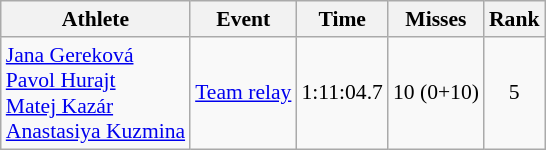<table class="wikitable" style="font-size:90%">
<tr>
<th>Athlete</th>
<th>Event</th>
<th>Time</th>
<th>Misses</th>
<th>Rank</th>
</tr>
<tr align=center>
<td align=left><a href='#'>Jana Gereková</a><br><a href='#'>Pavol Hurajt</a><br><a href='#'>Matej Kazár</a><br><a href='#'>Anastasiya Kuzmina</a></td>
<td align=left><a href='#'>Team relay</a></td>
<td>1:11:04.7</td>
<td>10 (0+10)</td>
<td>5</td>
</tr>
</table>
